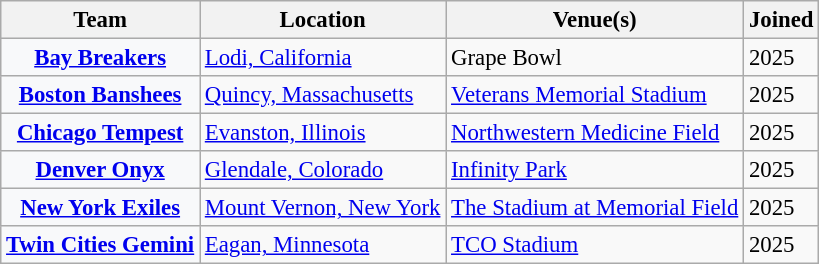<table class="wikitable sortable plainrowheaders" style="font-size:95%">
<tr>
<th scope="col">Team</th>
<th scope="col" class="unsortable">Location</th>
<th scope="col" class="unsortable">Venue(s)</th>
<th scope="col">Joined</th>
</tr>
<tr>
<th scope="row" style="background:#f8f9fa"><strong><a href='#'>Bay Breakers</a></strong></th>
<td><a href='#'>Lodi, California</a></td>
<td>Grape Bowl</td>
<td>2025</td>
</tr>
<tr>
<th scope="row" style="background:#f8f9fa"><strong><a href='#'>Boston Banshees</a></strong></th>
<td><a href='#'>Quincy, Massachusetts</a></td>
<td><a href='#'>Veterans Memorial Stadium</a></td>
<td>2025</td>
</tr>
<tr>
<th scope="row" style="background:#f8f9fa"><strong><a href='#'>Chicago Tempest</a></strong></th>
<td><a href='#'>Evanston, Illinois</a></td>
<td><a href='#'>Northwestern Medicine Field</a></td>
<td>2025</td>
</tr>
<tr>
<th scope="row" style="background:#f8f9fa"><strong><a href='#'>Denver Onyx</a></strong></th>
<td><a href='#'>Glendale, Colorado</a></td>
<td><a href='#'>Infinity Park</a></td>
<td>2025</td>
</tr>
<tr>
<th scope="row" style="background:#f8f9fa"><strong><a href='#'>New York Exiles</a></strong></th>
<td><a href='#'>Mount Vernon, New York</a></td>
<td><a href='#'>The Stadium at Memorial Field</a></td>
<td>2025</td>
</tr>
<tr>
<th scope="row" style="background:#f8f9fa"><strong><a href='#'>Twin Cities Gemini</a></strong></th>
<td><a href='#'>Eagan, Minnesota</a></td>
<td><a href='#'>TCO Stadium</a></td>
<td>2025</td>
</tr>
</table>
